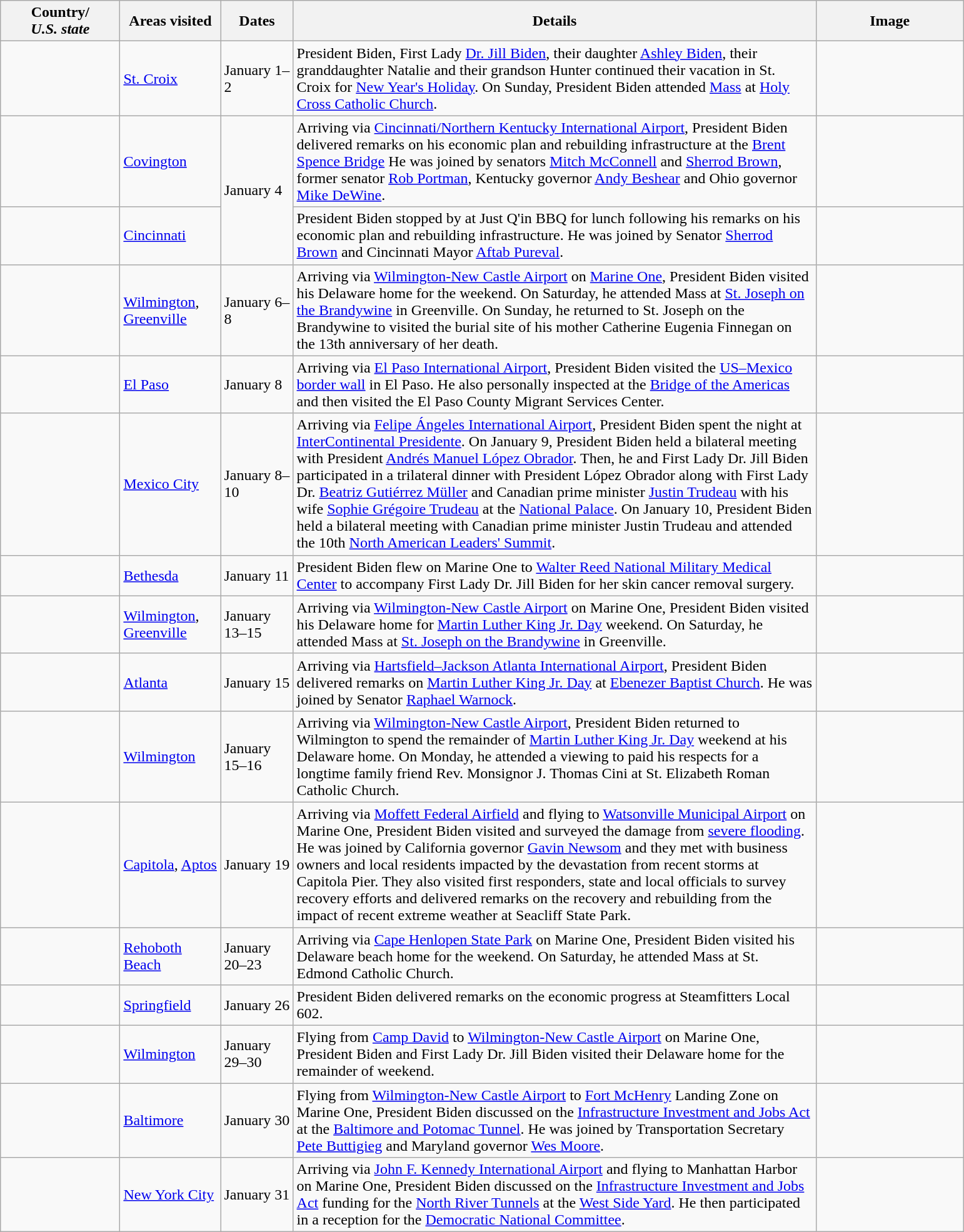<table class="wikitable" style="margin: 1em auto 1em auto">
<tr>
<th width=120>Country/<br><em>U.S. state</em></th>
<th width=100>Areas visited</th>
<th width=70>Dates</th>
<th width=550>Details</th>
<th width=150>Image</th>
</tr>
<tr>
<td></td>
<td><a href='#'>St. Croix</a></td>
<td>January 1–2</td>
<td>President Biden, First Lady <a href='#'>Dr. Jill Biden</a>, their daughter <a href='#'>Ashley Biden</a>, their granddaughter Natalie and their grandson Hunter continued their vacation in St. Croix for <a href='#'>New Year's Holiday</a>. On Sunday, President Biden attended <a href='#'>Mass</a> at <a href='#'>Holy Cross Catholic Church</a>.</td>
<td></td>
</tr>
<tr>
<td></td>
<td><a href='#'>Covington</a></td>
<td rowspan="2">January 4</td>
<td>Arriving via <a href='#'>Cincinnati/Northern Kentucky International Airport</a>, President Biden delivered remarks on his economic plan and rebuilding infrastructure at the <a href='#'>Brent Spence Bridge</a> He was joined by senators <a href='#'>Mitch McConnell</a> and <a href='#'>Sherrod Brown</a>, former senator <a href='#'>Rob Portman</a>, Kentucky governor <a href='#'>Andy Beshear</a> and Ohio governor <a href='#'>Mike DeWine</a>.</td>
<td></td>
</tr>
<tr>
<td></td>
<td><a href='#'>Cincinnati</a></td>
<td>President Biden stopped by at Just Q'in BBQ for lunch following his remarks on his economic plan and rebuilding infrastructure. He was joined by Senator <a href='#'>Sherrod Brown</a> and Cincinnati Mayor <a href='#'>Aftab Pureval</a>.</td>
<td></td>
</tr>
<tr>
<td></td>
<td><a href='#'>Wilmington</a>, <a href='#'>Greenville</a></td>
<td>January 6–8</td>
<td>Arriving via <a href='#'>Wilmington-New Castle Airport</a> on <a href='#'>Marine One</a>, President Biden visited his Delaware home for the weekend. On Saturday, he attended Mass at <a href='#'>St. Joseph on the Brandywine</a> in Greenville. On Sunday, he returned to St. Joseph on the Brandywine to visited the burial site of his mother Catherine Eugenia Finnegan on the 13th anniversary of her death.</td>
<td></td>
</tr>
<tr>
<td></td>
<td><a href='#'>El Paso</a></td>
<td>January 8</td>
<td>Arriving via <a href='#'>El Paso International Airport</a>, President Biden visited the <a href='#'>US–Mexico border wall</a> in El Paso. He also personally inspected at the <a href='#'>Bridge of the Americas</a> and then visited the El Paso County Migrant Services Center.</td>
<td></td>
</tr>
<tr>
<td></td>
<td><a href='#'>Mexico City</a></td>
<td>January 8–10</td>
<td>Arriving via <a href='#'>Felipe Ángeles International Airport</a>, President Biden spent the night at <a href='#'>InterContinental Presidente</a>. On January 9, President Biden held a bilateral meeting with President <a href='#'>Andrés Manuel López Obrador</a>. Then, he and First Lady Dr. Jill Biden participated in a trilateral dinner with President López Obrador along with First Lady Dr. <a href='#'>Beatriz Gutiérrez Müller</a> and Canadian prime minister <a href='#'>Justin Trudeau</a> with his wife <a href='#'>Sophie Grégoire Trudeau</a> at the <a href='#'>National Palace</a>. On January 10, President Biden held a bilateral meeting with Canadian prime minister Justin Trudeau and attended the 10th <a href='#'>North American Leaders' Summit</a>.</td>
<td></td>
</tr>
<tr>
<td></td>
<td><a href='#'>Bethesda</a></td>
<td>January 11</td>
<td>President Biden flew on Marine One to <a href='#'>Walter Reed National Military Medical Center</a> to accompany First Lady Dr. Jill Biden for her skin cancer removal surgery.</td>
<td></td>
</tr>
<tr>
<td></td>
<td><a href='#'>Wilmington</a>, <a href='#'>Greenville</a></td>
<td>January 13–15</td>
<td>Arriving via <a href='#'>Wilmington-New Castle Airport</a> on Marine One, President Biden visited his Delaware home for <a href='#'>Martin Luther King Jr. Day</a> weekend. On Saturday, he attended Mass at <a href='#'>St. Joseph on the Brandywine</a> in Greenville.</td>
<td></td>
</tr>
<tr>
<td></td>
<td><a href='#'>Atlanta</a></td>
<td>January 15</td>
<td>Arriving via <a href='#'>Hartsfield–Jackson Atlanta International Airport</a>, President Biden delivered remarks on <a href='#'>Martin Luther King Jr. Day</a> at <a href='#'>Ebenezer Baptist Church</a>. He was joined by Senator <a href='#'>Raphael Warnock</a>.</td>
<td></td>
</tr>
<tr>
<td></td>
<td><a href='#'>Wilmington</a></td>
<td>January 15–16</td>
<td>Arriving via <a href='#'>Wilmington-New Castle Airport</a>, President Biden returned to Wilmington to spend the remainder of <a href='#'>Martin Luther King Jr. Day</a> weekend at his Delaware home. On Monday, he attended a viewing to paid his respects for a longtime family friend Rev. Monsignor J. Thomas Cini at St. Elizabeth Roman Catholic Church.</td>
<td></td>
</tr>
<tr>
<td></td>
<td><a href='#'>Capitola</a>, <a href='#'>Aptos</a></td>
<td>January 19</td>
<td>Arriving via <a href='#'>Moffett Federal Airfield</a> and flying to <a href='#'>Watsonville Municipal Airport</a> on Marine One, President Biden visited and surveyed the damage from <a href='#'>severe flooding</a>. He was joined by California governor <a href='#'>Gavin Newsom</a> and they met with business owners and local residents impacted by the devastation from recent storms at Capitola Pier. They also visited first responders, state and local officials to survey recovery efforts and delivered remarks on the recovery and rebuilding from the impact of recent extreme weather at Seacliff State Park.</td>
<td></td>
</tr>
<tr>
<td></td>
<td><a href='#'>Rehoboth Beach</a></td>
<td>January 20–23</td>
<td>Arriving via <a href='#'>Cape Henlopen State Park</a> on Marine One, President Biden visited his Delaware beach home for the weekend. On Saturday, he attended Mass at St. Edmond Catholic Church.</td>
<td></td>
</tr>
<tr>
<td></td>
<td><a href='#'>Springfield</a></td>
<td>January 26</td>
<td>President Biden delivered remarks on the economic progress at Steamfitters Local 602.</td>
<td></td>
</tr>
<tr>
<td></td>
<td><a href='#'>Wilmington</a></td>
<td>January 29–30</td>
<td>Flying from <a href='#'>Camp David</a> to <a href='#'>Wilmington-New Castle Airport</a> on Marine One, President Biden and First Lady Dr. Jill Biden visited their Delaware home for the remainder of weekend.</td>
<td></td>
</tr>
<tr>
<td></td>
<td><a href='#'>Baltimore</a></td>
<td>January 30</td>
<td>Flying from <a href='#'>Wilmington-New Castle Airport</a> to <a href='#'>Fort McHenry</a> Landing Zone on Marine One, President Biden discussed on the <a href='#'>Infrastructure Investment and Jobs Act</a> at the <a href='#'>Baltimore and Potomac Tunnel</a>. He was joined by Transportation Secretary <a href='#'>Pete Buttigieg</a> and Maryland governor <a href='#'>Wes Moore</a>.</td>
<td><br></td>
</tr>
<tr>
<td></td>
<td><a href='#'>New York City</a></td>
<td>January 31</td>
<td>Arriving via <a href='#'>John F. Kennedy International Airport</a> and flying to Manhattan Harbor on Marine One, President Biden discussed on the <a href='#'>Infrastructure Investment and Jobs Act</a> funding for the <a href='#'>North River Tunnels</a> at the <a href='#'>West Side Yard</a>. He then participated in a reception for the <a href='#'>Democratic National Committee</a>.</td>
<td></td>
</tr>
</table>
